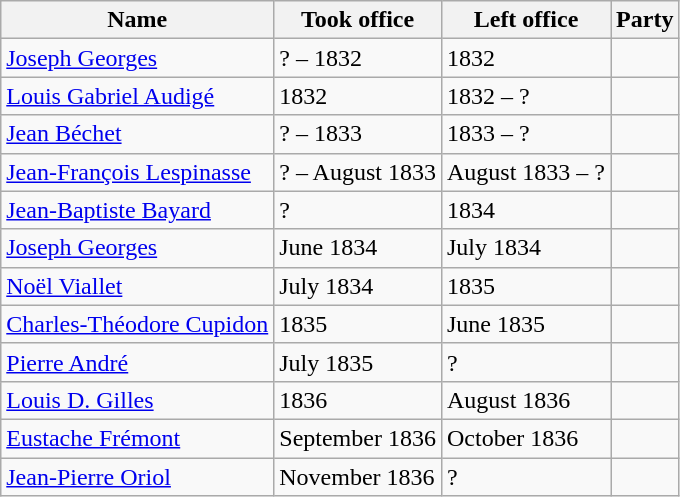<table class="wikitable">
<tr>
<th>Name</th>
<th>Took office</th>
<th>Left office</th>
<th>Party</th>
</tr>
<tr>
<td><a href='#'>Joseph Georges</a></td>
<td>? – 1832</td>
<td>1832</td>
<td></td>
</tr>
<tr>
<td><a href='#'>Louis Gabriel Audigé</a></td>
<td>1832</td>
<td>1832 – ?</td>
<td></td>
</tr>
<tr>
<td><a href='#'>Jean Béchet</a></td>
<td>? – 1833</td>
<td>1833 – ?</td>
<td></td>
</tr>
<tr>
<td><a href='#'>Jean-François Lespinasse</a></td>
<td>? – August 1833</td>
<td>August 1833 – ?</td>
<td></td>
</tr>
<tr>
<td><a href='#'>Jean-Baptiste Bayard</a></td>
<td>?</td>
<td>1834</td>
<td></td>
</tr>
<tr>
<td><a href='#'>Joseph Georges</a></td>
<td>June 1834</td>
<td>July 1834</td>
<td></td>
</tr>
<tr>
<td><a href='#'>Noël Viallet</a></td>
<td>July 1834</td>
<td>1835</td>
<td></td>
</tr>
<tr>
<td><a href='#'>Charles-Théodore Cupidon</a></td>
<td>1835</td>
<td>June 1835</td>
<td></td>
</tr>
<tr>
<td><a href='#'>Pierre André</a></td>
<td>July 1835</td>
<td>?</td>
<td></td>
</tr>
<tr>
<td><a href='#'>Louis D. Gilles</a></td>
<td>1836</td>
<td>August 1836</td>
<td></td>
</tr>
<tr>
<td><a href='#'>Eustache Frémont</a></td>
<td>September 1836</td>
<td>October 1836</td>
<td></td>
</tr>
<tr>
<td><a href='#'>Jean-Pierre Oriol</a></td>
<td>November 1836</td>
<td>?</td>
<td></td>
</tr>
</table>
